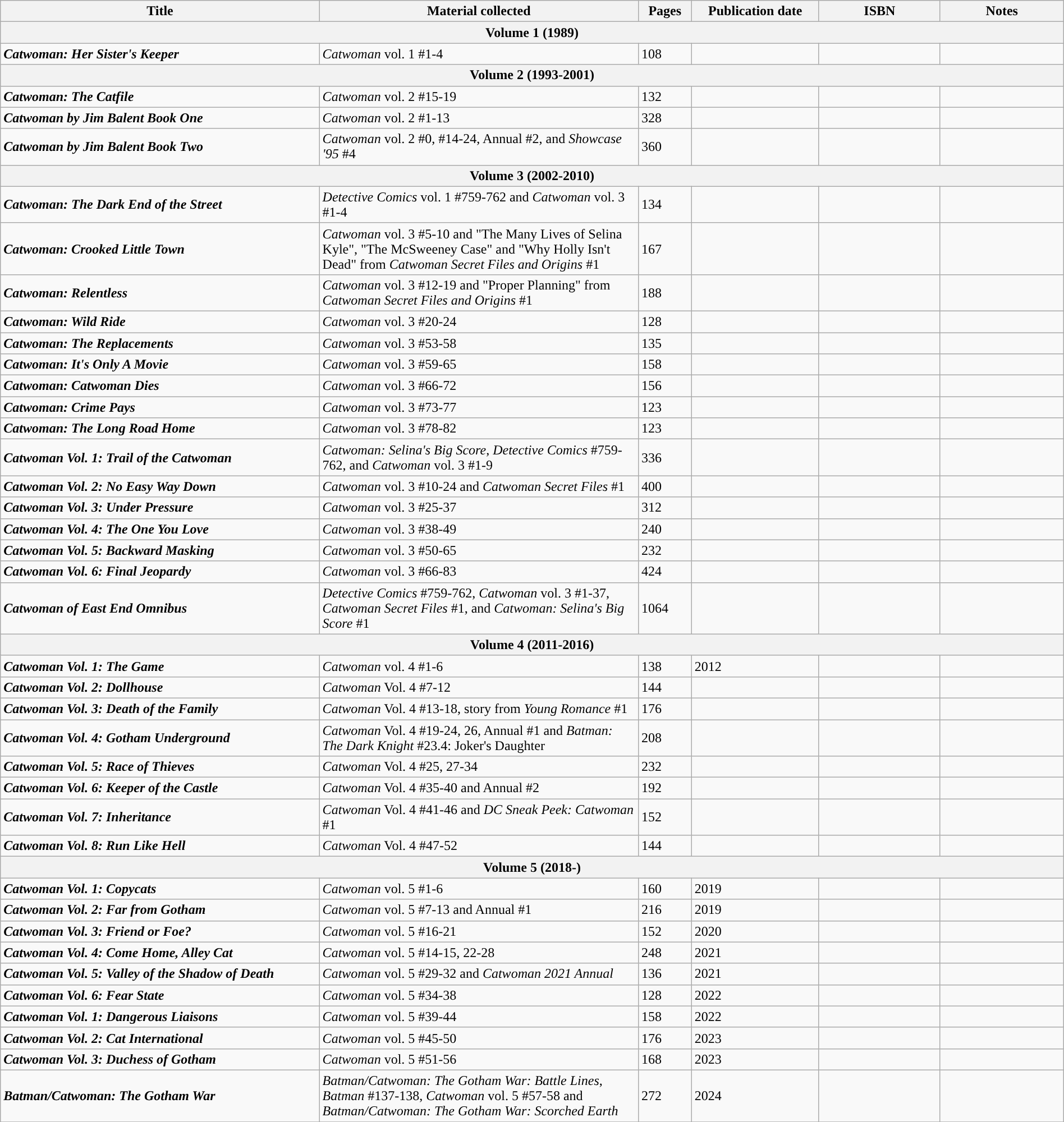<table class="wikitable" width="100%">
<tr>
<th style="width:30%;">Title</th>
<th style="width:30%;">Material collected</th>
<th style="width:5%;">Pages</th>
<th style="width:12%;">Publication date</th>
<th>ISBN</th>
<th>Notes</th>
</tr>
<tr>
<th colspan="6">Volume 1 (1989)</th>
</tr>
<tr>
<td><strong><em>Catwoman: Her Sister's Keeper</em></strong></td>
<td><em>Catwoman</em> vol. 1 #1-4</td>
<td>108</td>
<td></td>
<td></td>
<td></td>
</tr>
<tr>
<th colspan="6">Volume 2 (1993-2001)</th>
</tr>
<tr>
<td><strong><em>Catwoman: The Catfile</em></strong></td>
<td><em>Catwoman</em> vol. 2 #15-19</td>
<td>132</td>
<td></td>
<td></td>
<td></td>
</tr>
<tr>
<td><strong><em>Catwoman by Jim Balent Book One</em></strong></td>
<td><em>Catwoman</em> vol. 2 #1-13</td>
<td>328</td>
<td></td>
<td></td>
<td></td>
</tr>
<tr>
<td><strong><em>Catwoman by Jim Balent Book Two</em></strong></td>
<td><em>Catwoman</em> vol. 2 #0, #14-24, Annual #2, and <em>Showcase '95</em> #4</td>
<td>360</td>
<td></td>
<td></td>
<td></td>
</tr>
<tr>
<th colspan="6">Volume 3 (2002-2010)</th>
</tr>
<tr>
<td><strong><em>Catwoman: The Dark End of the Street</em></strong></td>
<td><em>Detective Comics</em> vol. 1 #759-762 and <em>Catwoman</em> vol. 3 #1-4</td>
<td>134</td>
<td></td>
<td></td>
<td></td>
</tr>
<tr>
<td><strong><em>Catwoman: Crooked Little Town</em></strong></td>
<td><em>Catwoman</em> vol. 3 #5-10 and "The Many Lives of Selina Kyle", "The McSweeney Case" and "Why Holly Isn't Dead" from <em>Catwoman Secret Files and Origins</em> #1</td>
<td>167</td>
<td></td>
<td></td>
<td></td>
</tr>
<tr>
<td><strong><em>Catwoman: Relentless</em></strong></td>
<td><em>Catwoman</em> vol. 3 #12-19 and "Proper Planning" from <em>Catwoman Secret Files and Origins</em> #1</td>
<td>188</td>
<td></td>
<td></td>
<td></td>
</tr>
<tr>
<td><strong><em>Catwoman: Wild Ride</em></strong></td>
<td><em>Catwoman</em> vol. 3 #20-24</td>
<td>128</td>
<td></td>
<td></td>
<td></td>
</tr>
<tr>
<td><strong><em>Catwoman: The Replacements</em></strong></td>
<td><em>Catwoman</em> vol. 3 #53-58</td>
<td>135</td>
<td></td>
<td></td>
<td></td>
</tr>
<tr>
<td><strong><em>Catwoman: It's Only A Movie</em></strong></td>
<td><em>Catwoman</em> vol. 3 #59-65</td>
<td>158</td>
<td></td>
<td></td>
<td></td>
</tr>
<tr>
<td><strong><em>Catwoman: Catwoman Dies</em></strong></td>
<td><em>Catwoman</em> vol. 3 #66-72</td>
<td>156</td>
<td></td>
<td></td>
<td></td>
</tr>
<tr>
<td><strong><em>Catwoman: Crime Pays</em></strong></td>
<td><em>Catwoman</em> vol. 3 #73-77</td>
<td>123</td>
<td></td>
<td></td>
<td></td>
</tr>
<tr>
<td><strong><em>Catwoman: The Long Road Home</em></strong></td>
<td><em>Catwoman</em> vol. 3 #78-82</td>
<td>123</td>
<td></td>
<td></td>
<td></td>
</tr>
<tr>
<td><strong><em>Catwoman Vol. 1: Trail of the Catwoman</em></strong></td>
<td><em>Catwoman: Selina's Big Score</em>, <em>Detective Comics</em> #759-762, and <em>Catwoman</em> vol. 3 #1-9</td>
<td>336</td>
<td></td>
<td></td>
<td></td>
</tr>
<tr>
<td><strong><em>Catwoman Vol. 2: No Easy Way Down</em></strong></td>
<td><em>Catwoman</em> vol. 3 #10-24 and <em>Catwoman Secret Files</em> #1</td>
<td>400</td>
<td></td>
<td></td>
<td></td>
</tr>
<tr>
<td><strong><em>Catwoman Vol. 3: Under Pressure</em></strong></td>
<td><em>Catwoman</em> vol. 3 #25-37</td>
<td>312</td>
<td></td>
<td></td>
<td></td>
</tr>
<tr>
<td><strong><em>Catwoman Vol. 4: The One You Love</em></strong></td>
<td><em>Catwoman</em> vol. 3 #38-49</td>
<td>240</td>
<td></td>
<td></td>
<td></td>
</tr>
<tr>
<td><strong><em>Catwoman Vol. 5: Backward Masking</em></strong></td>
<td><em>Catwoman</em> vol. 3 #50-65</td>
<td>232</td>
<td></td>
<td></td>
<td></td>
</tr>
<tr>
<td><strong><em>Catwoman Vol. 6: Final Jeopardy</em></strong></td>
<td><em>Catwoman</em> vol. 3 #66-83</td>
<td>424</td>
<td></td>
<td></td>
<td></td>
</tr>
<tr>
<td><strong><em>Catwoman of East End Omnibus</em></strong></td>
<td><em>Detective Comics</em> #759-762, <em>Catwoman</em> vol. 3 #1-37, <em>Catwoman Secret Files</em> #1, and <em>Catwoman: Selina's Big Score</em> #1</td>
<td>1064</td>
<td></td>
<td></td>
<td></td>
</tr>
<tr>
<th colspan="6">Volume 4 (2011-2016)</th>
</tr>
<tr>
<td><strong><em>Catwoman Vol. 1: The Game</em></strong></td>
<td><em>Catwoman</em> vol. 4 #1-6</td>
<td>138</td>
<td>2012</td>
<td></td>
<td></td>
</tr>
<tr>
<td><strong><em>Catwoman Vol. 2: Dollhouse</em></strong></td>
<td><em>Catwoman</em> Vol. 4 #7-12</td>
<td>144</td>
<td></td>
<td></td>
<td></td>
</tr>
<tr>
<td><strong><em>Catwoman Vol. 3: Death of the Family</em></strong></td>
<td><em>Catwoman</em> Vol. 4 #13-18, story from <em>Young Romance</em> #1</td>
<td>176</td>
<td></td>
<td></td>
<td></td>
</tr>
<tr>
<td><strong><em>Catwoman Vol. 4: Gotham Underground</em></strong></td>
<td><em>Catwoman</em> Vol. 4 #19-24, 26, Annual #1 and <em>Batman: The Dark Knight</em> #23.4: Joker's Daughter</td>
<td>208</td>
<td></td>
<td></td>
<td></td>
</tr>
<tr>
<td><strong><em>Catwoman Vol. 5: Race of Thieves</em></strong></td>
<td><em>Catwoman</em> Vol. 4 #25, 27-34</td>
<td>232</td>
<td></td>
<td></td>
<td></td>
</tr>
<tr>
<td><strong><em>Catwoman Vol. 6: Keeper of the Castle</em></strong></td>
<td><em>Catwoman</em> Vol. 4 #35-40 and Annual #2</td>
<td>192</td>
<td></td>
<td></td>
<td></td>
</tr>
<tr>
<td><strong><em>Catwoman Vol. 7: Inheritance</em></strong></td>
<td><em>Catwoman</em> Vol. 4 #41-46 and <em>DC Sneak Peek: Catwoman</em> #1</td>
<td>152</td>
<td></td>
<td></td>
<td></td>
</tr>
<tr>
<td><strong><em>Catwoman Vol. 8: Run Like Hell</em></strong></td>
<td><em>Catwoman</em> Vol. 4 #47-52</td>
<td>144</td>
<td></td>
<td></td>
<td></td>
</tr>
<tr>
<th colspan="6">Volume 5 (2018-)</th>
</tr>
<tr>
<td><strong><em>Catwoman Vol. 1: Copycats</em></strong></td>
<td><em>Catwoman</em> vol. 5 #1-6</td>
<td>160</td>
<td>2019</td>
<td></td>
<td></td>
</tr>
<tr>
<td><strong><em>Catwoman Vol. 2: Far from Gotham</em></strong></td>
<td><em>Catwoman</em> vol. 5 #7-13 and Annual #1</td>
<td>216</td>
<td>2019</td>
<td></td>
<td></td>
</tr>
<tr>
<td><strong><em>Catwoman Vol. 3: Friend or Foe?</em></strong></td>
<td><em>Catwoman</em> vol. 5 #16-21</td>
<td>152</td>
<td>2020</td>
<td></td>
<td></td>
</tr>
<tr>
<td><strong><em>Catwoman Vol. 4: Come Home, Alley Cat</em></strong></td>
<td><em>Catwoman</em> vol. 5 #14-15, 22-28</td>
<td>248</td>
<td>2021</td>
<td></td>
<td></td>
</tr>
<tr>
<td><strong><em>Catwoman Vol. 5: Valley of the Shadow of Death</em></strong></td>
<td><em>Catwoman</em> vol. 5 #29-32 and <em>Catwoman 2021 Annual</em></td>
<td>136</td>
<td>2021</td>
<td></td>
<td></td>
</tr>
<tr>
<td><strong><em>Catwoman Vol. 6: Fear State</em></strong></td>
<td><em>Catwoman</em> vol. 5 #34-38</td>
<td>128</td>
<td>2022</td>
<td></td>
<td></td>
</tr>
<tr>
<td><strong><em>Catwoman Vol. 1: Dangerous Liaisons</em></strong></td>
<td><em>Catwoman</em> vol. 5 #39-44</td>
<td>158</td>
<td>2022</td>
<td></td>
<td></td>
</tr>
<tr>
<td><strong><em>Catwoman Vol. 2: Cat International</em></strong></td>
<td><em>Catwoman</em> vol. 5 #45-50</td>
<td>176</td>
<td>2023</td>
<td></td>
<td></td>
</tr>
<tr>
<td><strong><em>Catwoman Vol. 3: Duchess of Gotham</em></strong></td>
<td><em>Catwoman</em> vol. 5 #51-56</td>
<td>168</td>
<td>2023</td>
<td></td>
<td></td>
</tr>
<tr>
<td><strong><em>Batman/Catwoman: The Gotham War</em></strong></td>
<td><em>Batman/Catwoman: The Gotham War: Battle Lines</em>, <em>Batman</em> #137-138, <em>Catwoman</em> vol. 5 #57-58 and <em>Batman/Catwoman: The Gotham War: Scorched Earth</td>
<td>272</td>
<td>2024</td>
<td></td>
<td></td>
</tr>
<tr>
</tr>
</table>
